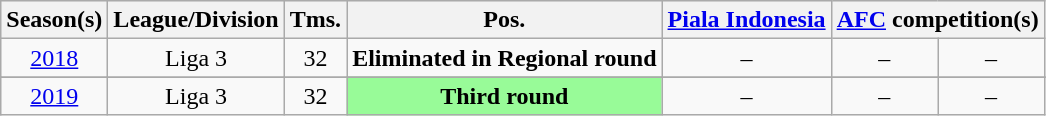<table class="wikitable" style="text-align:center">
<tr style="background:#efefef;">
<th>Season(s)</th>
<th>League/Division</th>
<th>Tms.</th>
<th>Pos.</th>
<th><a href='#'>Piala Indonesia</a></th>
<th colspan=2><a href='#'>AFC</a> competition(s)</th>
</tr>
<tr>
<td><a href='#'>2018</a></td>
<td>Liga 3</td>
<td>32</td>
<td><strong>Eliminated in Regional round</strong></td>
<td>–</td>
<td>–</td>
<td>–</td>
</tr>
<tr>
</tr>
<tr>
<td><a href='#'>2019</a></td>
<td>Liga 3</td>
<td>32</td>
<td bgcolor="palegreen"><strong>Third round</strong></td>
<td>–</td>
<td>–</td>
<td>–</td>
</tr>
</table>
